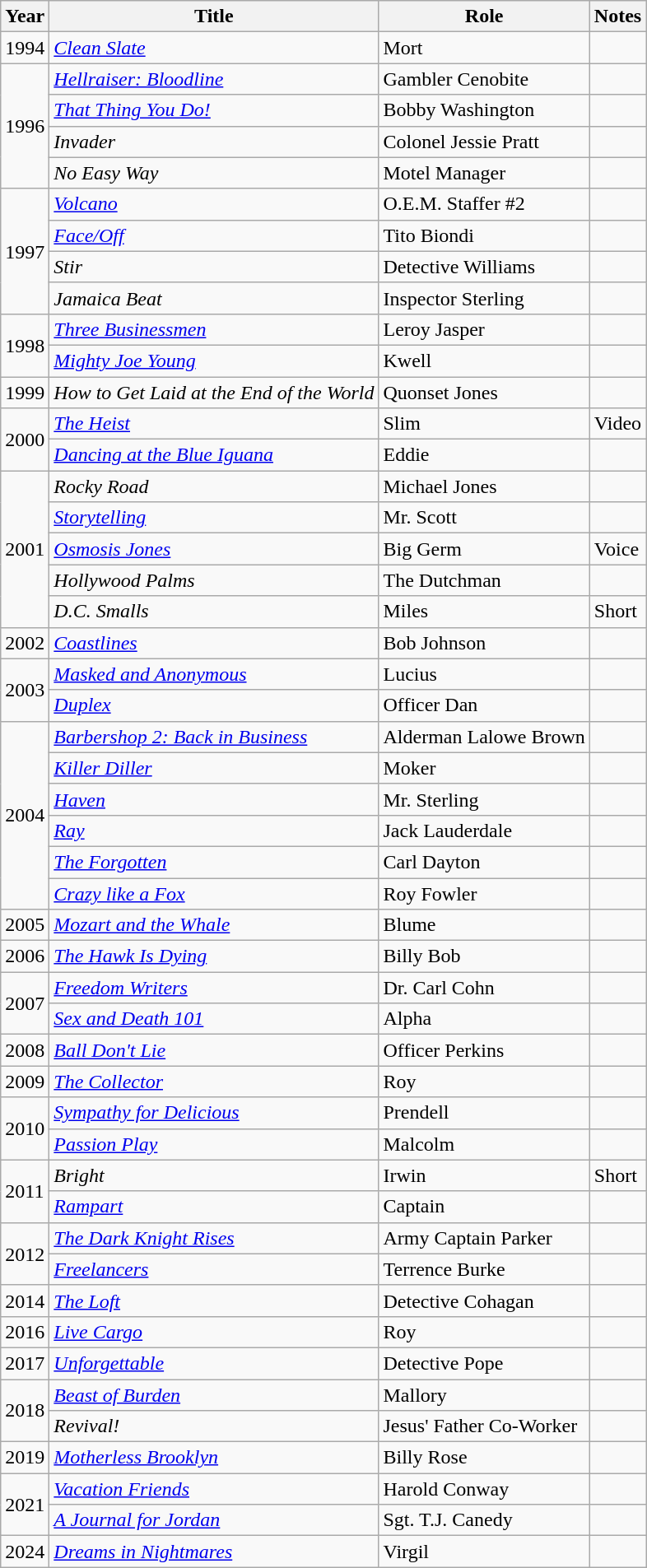<table class="wikitable sortable">
<tr>
<th>Year</th>
<th>Title</th>
<th>Role</th>
<th class=unsortable>Notes</th>
</tr>
<tr>
<td>1994</td>
<td><em><a href='#'>Clean Slate</a></em></td>
<td>Mort</td>
<td></td>
</tr>
<tr>
<td rowspan=4>1996</td>
<td><em><a href='#'>Hellraiser: Bloodline</a></em></td>
<td>Gambler Cenobite</td>
<td></td>
</tr>
<tr>
<td><em><a href='#'>That Thing You Do!</a></em></td>
<td>Bobby Washington</td>
<td></td>
</tr>
<tr>
<td><em>Invader</em></td>
<td>Colonel Jessie Pratt</td>
<td></td>
</tr>
<tr>
<td><em>No Easy Way</em></td>
<td>Motel Manager</td>
<td></td>
</tr>
<tr>
<td rowspan=4>1997</td>
<td><em><a href='#'>Volcano</a></em></td>
<td>O.E.M. Staffer #2</td>
<td></td>
</tr>
<tr>
<td><em><a href='#'>Face/Off</a></em></td>
<td>Tito Biondi</td>
<td></td>
</tr>
<tr>
<td><em>Stir</em></td>
<td>Detective Williams</td>
<td></td>
</tr>
<tr>
<td><em>Jamaica Beat</em></td>
<td>Inspector Sterling</td>
<td></td>
</tr>
<tr>
<td rowspan=2>1998</td>
<td><em><a href='#'>Three Businessmen</a></em></td>
<td>Leroy Jasper</td>
<td></td>
</tr>
<tr>
<td><em><a href='#'>Mighty Joe Young</a></em></td>
<td>Kwell</td>
<td></td>
</tr>
<tr>
<td>1999</td>
<td><em>How to Get Laid at the End of the World</em></td>
<td>Quonset Jones</td>
<td></td>
</tr>
<tr>
<td rowspan=2>2000</td>
<td><em><a href='#'>The Heist</a></em></td>
<td>Slim</td>
<td>Video</td>
</tr>
<tr>
<td><em><a href='#'>Dancing at the Blue Iguana</a></em></td>
<td>Eddie</td>
<td></td>
</tr>
<tr>
<td rowspan=5>2001</td>
<td><em>Rocky Road</em></td>
<td>Michael Jones</td>
<td></td>
</tr>
<tr>
<td><em><a href='#'>Storytelling</a></em></td>
<td>Mr. Scott</td>
<td></td>
</tr>
<tr>
<td><em><a href='#'>Osmosis Jones</a></em></td>
<td>Big Germ</td>
<td>Voice</td>
</tr>
<tr>
<td><em>Hollywood Palms</em></td>
<td>The Dutchman</td>
<td></td>
</tr>
<tr>
<td><em>D.C. Smalls</em></td>
<td>Miles</td>
<td>Short</td>
</tr>
<tr>
<td>2002</td>
<td><em><a href='#'>Coastlines</a></em></td>
<td>Bob Johnson</td>
<td></td>
</tr>
<tr>
<td rowspan=2>2003</td>
<td><em><a href='#'>Masked and Anonymous</a></em></td>
<td>Lucius</td>
<td></td>
</tr>
<tr>
<td><em><a href='#'>Duplex</a></em></td>
<td>Officer Dan</td>
<td></td>
</tr>
<tr>
<td rowspan=6>2004</td>
<td><em><a href='#'>Barbershop 2: Back in Business</a></em></td>
<td>Alderman Lalowe Brown</td>
<td></td>
</tr>
<tr>
<td><em><a href='#'>Killer Diller</a></em></td>
<td>Moker</td>
<td></td>
</tr>
<tr>
<td><em><a href='#'>Haven</a></em></td>
<td>Mr. Sterling</td>
<td></td>
</tr>
<tr>
<td><em><a href='#'>Ray</a></em></td>
<td>Jack Lauderdale</td>
<td></td>
</tr>
<tr>
<td><em><a href='#'>The Forgotten</a></em></td>
<td>Carl Dayton</td>
<td></td>
</tr>
<tr>
<td><em><a href='#'>Crazy like a Fox</a></em></td>
<td>Roy Fowler</td>
<td></td>
</tr>
<tr>
<td>2005</td>
<td><em><a href='#'>Mozart and the Whale</a></em></td>
<td>Blume</td>
<td></td>
</tr>
<tr>
<td>2006</td>
<td><em><a href='#'>The Hawk Is Dying</a></em></td>
<td>Billy Bob</td>
<td></td>
</tr>
<tr>
<td rowspan=2>2007</td>
<td><em><a href='#'>Freedom Writers</a></em></td>
<td>Dr. Carl Cohn</td>
<td></td>
</tr>
<tr>
<td><em><a href='#'>Sex and Death 101</a></em></td>
<td>Alpha</td>
<td></td>
</tr>
<tr>
<td>2008</td>
<td><em><a href='#'>Ball Don't Lie</a></em></td>
<td>Officer Perkins</td>
<td></td>
</tr>
<tr>
<td>2009</td>
<td><em><a href='#'>The Collector</a></em></td>
<td>Roy</td>
<td></td>
</tr>
<tr>
<td rowspan=2>2010</td>
<td><em><a href='#'>Sympathy for Delicious</a></em></td>
<td>Prendell</td>
<td></td>
</tr>
<tr>
<td><em><a href='#'>Passion Play</a></em></td>
<td>Malcolm</td>
<td></td>
</tr>
<tr>
<td rowspan=2>2011</td>
<td><em>Bright</em></td>
<td>Irwin</td>
<td>Short</td>
</tr>
<tr>
<td><em><a href='#'>Rampart</a></em></td>
<td>Captain</td>
<td></td>
</tr>
<tr>
<td rowspan=2>2012</td>
<td><em><a href='#'>The Dark Knight Rises</a></em></td>
<td>Army Captain Parker</td>
<td></td>
</tr>
<tr>
<td><em><a href='#'>Freelancers</a></em></td>
<td>Terrence Burke</td>
<td></td>
</tr>
<tr>
<td>2014</td>
<td><em><a href='#'>The Loft</a></em></td>
<td>Detective Cohagan</td>
<td></td>
</tr>
<tr>
<td>2016</td>
<td><em><a href='#'>Live Cargo</a></em></td>
<td>Roy</td>
<td></td>
</tr>
<tr>
<td>2017</td>
<td><em><a href='#'>Unforgettable</a></em></td>
<td>Detective Pope</td>
<td></td>
</tr>
<tr>
<td rowspan=2>2018</td>
<td><em><a href='#'>Beast of Burden</a></em></td>
<td>Mallory</td>
<td></td>
</tr>
<tr>
<td><em>Revival!</em></td>
<td>Jesus' Father Co-Worker</td>
<td></td>
</tr>
<tr>
<td>2019</td>
<td><em><a href='#'>Motherless Brooklyn</a></em></td>
<td>Billy Rose</td>
<td></td>
</tr>
<tr>
<td rowspan=2>2021</td>
<td><em><a href='#'>Vacation Friends</a></em></td>
<td>Harold Conway</td>
<td></td>
</tr>
<tr>
<td><em><a href='#'>A Journal for Jordan</a></em></td>
<td>Sgt. T.J. Canedy</td>
<td></td>
</tr>
<tr>
<td>2024</td>
<td><em><a href='#'>Dreams in Nightmares</a></em></td>
<td>Virgil</td>
<td></td>
</tr>
</table>
